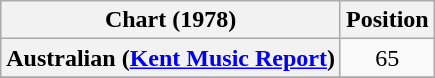<table class="wikitable sortable plainrowheaders">
<tr>
<th scope="col">Chart (1978)</th>
<th scope="col">Position</th>
</tr>
<tr>
<th scope="row">Australian (<a href='#'>Kent Music Report</a>)</th>
<td style="text-align:center;">65</td>
</tr>
<tr>
</tr>
</table>
